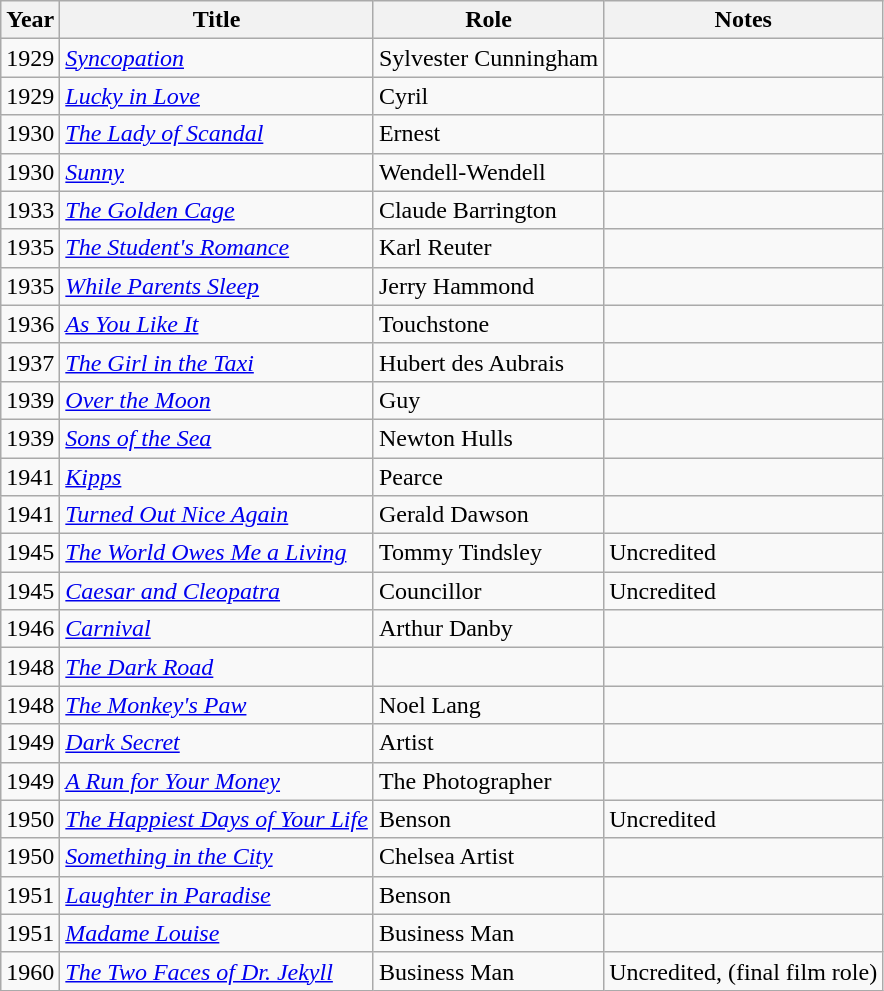<table class="wikitable">
<tr>
<th>Year</th>
<th>Title</th>
<th>Role</th>
<th>Notes</th>
</tr>
<tr>
<td>1929</td>
<td><em><a href='#'>Syncopation</a></em></td>
<td>Sylvester Cunningham</td>
<td></td>
</tr>
<tr>
<td>1929</td>
<td><em><a href='#'>Lucky in Love</a></em></td>
<td>Cyril</td>
<td></td>
</tr>
<tr>
<td>1930</td>
<td><em><a href='#'>The Lady of Scandal</a></em></td>
<td>Ernest</td>
<td></td>
</tr>
<tr>
<td>1930</td>
<td><em><a href='#'>Sunny</a></em></td>
<td>Wendell-Wendell</td>
<td></td>
</tr>
<tr>
<td>1933</td>
<td><em><a href='#'>The Golden Cage</a></em></td>
<td>Claude Barrington</td>
<td></td>
</tr>
<tr>
<td>1935</td>
<td><em><a href='#'>The Student's Romance</a></em></td>
<td>Karl Reuter</td>
<td></td>
</tr>
<tr>
<td>1935</td>
<td><em><a href='#'>While Parents Sleep</a></em></td>
<td>Jerry Hammond</td>
<td></td>
</tr>
<tr>
<td>1936</td>
<td><em><a href='#'>As You Like It</a></em></td>
<td>Touchstone</td>
<td></td>
</tr>
<tr>
<td>1937</td>
<td><em><a href='#'>The Girl in the Taxi</a></em></td>
<td>Hubert des Aubrais</td>
<td></td>
</tr>
<tr>
<td>1939</td>
<td><em><a href='#'>Over the Moon</a></em></td>
<td>Guy</td>
<td></td>
</tr>
<tr>
<td>1939</td>
<td><em><a href='#'>Sons of the Sea</a></em></td>
<td>Newton Hulls</td>
<td></td>
</tr>
<tr>
<td>1941</td>
<td><em><a href='#'>Kipps</a></em></td>
<td>Pearce</td>
<td></td>
</tr>
<tr>
<td>1941</td>
<td><em><a href='#'>Turned Out Nice Again</a></em></td>
<td>Gerald Dawson</td>
<td></td>
</tr>
<tr>
<td>1945</td>
<td><em><a href='#'>The World Owes Me a Living</a></em></td>
<td>Tommy Tindsley</td>
<td>Uncredited</td>
</tr>
<tr>
<td>1945</td>
<td><em><a href='#'>Caesar and Cleopatra</a></em></td>
<td>Councillor</td>
<td>Uncredited</td>
</tr>
<tr>
<td>1946</td>
<td><em><a href='#'>Carnival</a></em></td>
<td>Arthur Danby</td>
<td></td>
</tr>
<tr>
<td>1948</td>
<td><em><a href='#'>The Dark Road</a></em></td>
<td></td>
<td></td>
</tr>
<tr>
<td>1948</td>
<td><em><a href='#'>The Monkey's Paw</a></em></td>
<td>Noel Lang</td>
<td></td>
</tr>
<tr>
<td>1949</td>
<td><em><a href='#'>Dark Secret</a></em></td>
<td>Artist</td>
<td></td>
</tr>
<tr>
<td>1949</td>
<td><em><a href='#'>A Run for Your Money</a></em></td>
<td>The Photographer</td>
<td></td>
</tr>
<tr>
<td>1950</td>
<td><em><a href='#'>The Happiest Days of Your Life</a></em></td>
<td>Benson</td>
<td>Uncredited</td>
</tr>
<tr>
<td>1950</td>
<td><em><a href='#'>Something in the City</a></em></td>
<td>Chelsea Artist</td>
<td></td>
</tr>
<tr>
<td>1951</td>
<td><em><a href='#'>Laughter in Paradise</a></em></td>
<td>Benson</td>
<td></td>
</tr>
<tr>
<td>1951</td>
<td><em><a href='#'>Madame Louise</a></em></td>
<td>Business Man</td>
<td></td>
</tr>
<tr>
<td>1960</td>
<td><em><a href='#'>The Two Faces of Dr. Jekyll</a></em></td>
<td>Business Man</td>
<td>Uncredited, (final film role)</td>
</tr>
</table>
